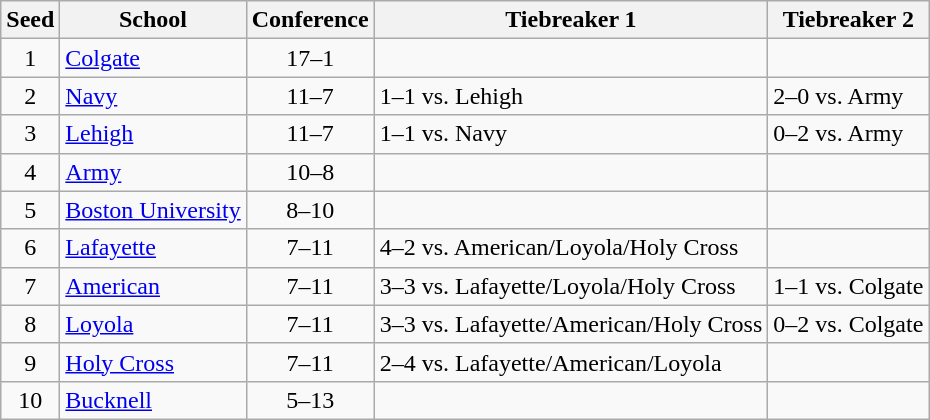<table class="wikitable" style="text-align:center">
<tr>
<th>Seed</th>
<th>School</th>
<th>Conference</th>
<th>Tiebreaker 1</th>
<th>Tiebreaker 2</th>
</tr>
<tr>
<td>1</td>
<td align="left"><a href='#'>Colgate</a></td>
<td>17–1</td>
<td align="left"></td>
<td></td>
</tr>
<tr>
<td>2</td>
<td align="left"><a href='#'>Navy</a></td>
<td>11–7</td>
<td align="left">1–1 vs. Lehigh</td>
<td align="left">2–0 vs. Army</td>
</tr>
<tr>
<td>3</td>
<td align="left"><a href='#'>Lehigh</a></td>
<td>11–7</td>
<td align="left">1–1 vs. Navy</td>
<td align="left">0–2 vs. Army</td>
</tr>
<tr>
<td>4</td>
<td align="left"><a href='#'>Army</a></td>
<td>10–8</td>
<td align="left"></td>
<td></td>
</tr>
<tr>
<td>5</td>
<td align="left"><a href='#'>Boston University</a></td>
<td>8–10</td>
<td align="left"></td>
<td></td>
</tr>
<tr>
<td>6</td>
<td align="left"><a href='#'>Lafayette</a></td>
<td>7–11</td>
<td align="left">4–2 vs. American/Loyola/Holy Cross</td>
<td align="left"></td>
</tr>
<tr>
<td>7</td>
<td align="left"><a href='#'>American</a></td>
<td>7–11</td>
<td align="left">3–3 vs. Lafayette/Loyola/Holy Cross</td>
<td align="left">1–1 vs. Colgate</td>
</tr>
<tr>
<td>8</td>
<td align="left"><a href='#'>Loyola</a></td>
<td>7–11</td>
<td align="left">3–3 vs. Lafayette/American/Holy Cross</td>
<td align="left">0–2 vs. Colgate</td>
</tr>
<tr>
<td>9</td>
<td align="left"><a href='#'>Holy Cross</a></td>
<td>7–11</td>
<td align="left">2–4 vs. Lafayette/American/Loyola</td>
<td></td>
</tr>
<tr>
<td>10</td>
<td align="left"><a href='#'>Bucknell</a></td>
<td>5–13</td>
<td align="left"></td>
<td></td>
</tr>
</table>
